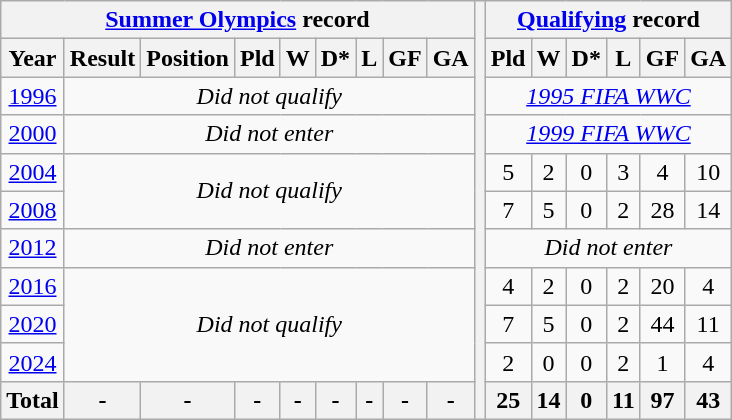<table class="wikitable" style="text-align: center;">
<tr>
<th colspan=9><a href='#'>Summer Olympics</a> record</th>
<th rowspan=11></th>
<th colspan=6><a href='#'>Qualifying</a> record</th>
</tr>
<tr>
<th>Year</th>
<th>Result</th>
<th>Position</th>
<th>Pld</th>
<th>W</th>
<th>D*</th>
<th>L</th>
<th>GF</th>
<th>GA</th>
<th>Pld</th>
<th>W</th>
<th>D*</th>
<th>L</th>
<th>GF</th>
<th>GA</th>
</tr>
<tr>
<td> <a href='#'>1996</a></td>
<td colspan=8><em>Did not qualify</em></td>
<td colspan=6><em><a href='#'>1995 FIFA WWC</a></em></td>
</tr>
<tr>
<td> <a href='#'>2000</a></td>
<td colspan=8><em>Did not enter</em></td>
<td colspan=6><em><a href='#'>1999 FIFA WWC</a></em></td>
</tr>
<tr>
<td> <a href='#'>2004</a></td>
<td colspan=8 rowspan=2><em>Did not qualify</em></td>
<td>5</td>
<td>2</td>
<td>0</td>
<td>3</td>
<td>4</td>
<td>10</td>
</tr>
<tr>
<td> <a href='#'>2008</a></td>
<td>7</td>
<td>5</td>
<td>0</td>
<td>2</td>
<td>28</td>
<td>14</td>
</tr>
<tr>
<td> <a href='#'>2012</a></td>
<td colspan=8><em>Did not enter</em></td>
<td colspan=6><em>Did not enter</em></td>
</tr>
<tr>
<td> <a href='#'>2016</a></td>
<td colspan=8 rowspan=3><em>Did not qualify</em></td>
<td>4</td>
<td>2</td>
<td>0</td>
<td>2</td>
<td>20</td>
<td>4</td>
</tr>
<tr>
<td> <a href='#'>2020</a></td>
<td>7</td>
<td>5</td>
<td>0</td>
<td>2</td>
<td>44</td>
<td>11</td>
</tr>
<tr>
<td> <a href='#'>2024</a></td>
<td>2</td>
<td>0</td>
<td>0</td>
<td>2</td>
<td>1</td>
<td>4</td>
</tr>
<tr>
<th>Total</th>
<th>-</th>
<th>-</th>
<th>-</th>
<th>-</th>
<th>-</th>
<th>-</th>
<th>-</th>
<th>-</th>
<th>25</th>
<th>14</th>
<th>0</th>
<th>11</th>
<th>97</th>
<th>43</th>
</tr>
</table>
